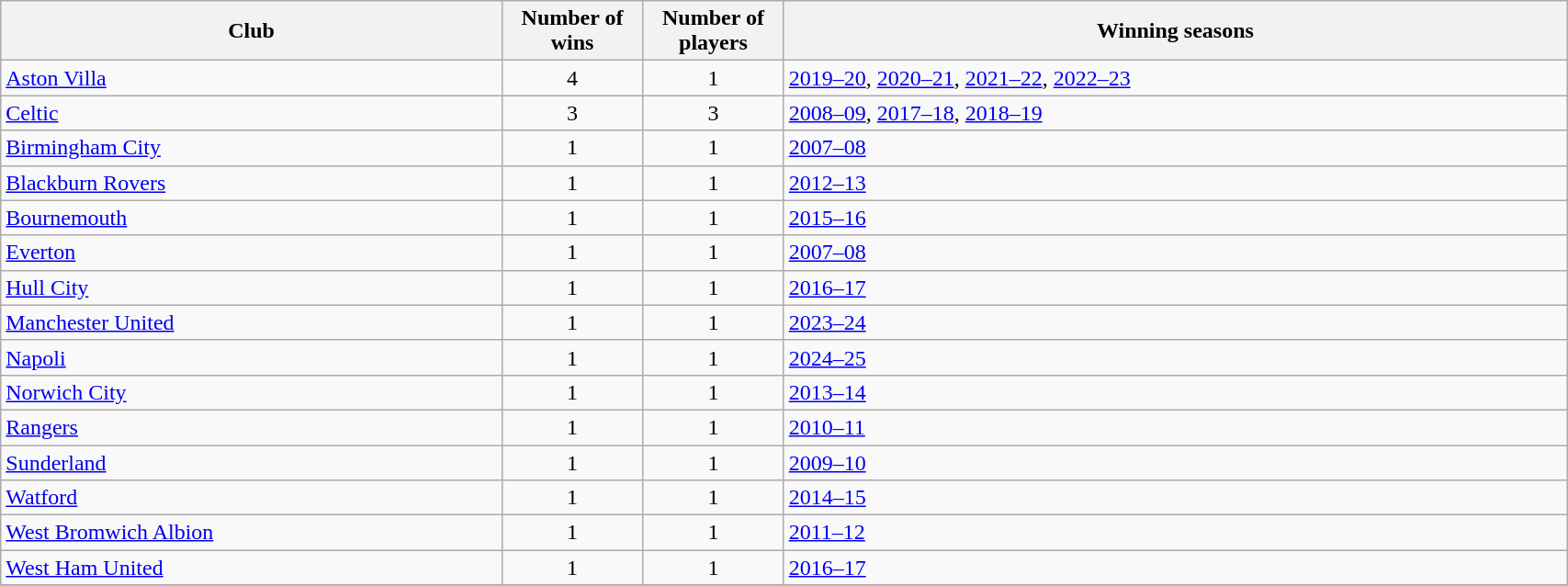<table class="wikitable" style="width:90%">
<tr>
<th width=32%>Club</th>
<th Width=9%>Number of wins</th>
<th Width=9%>Number of players</th>
<th Width=50%>Winning seasons</th>
</tr>
<tr>
<td><a href='#'>Aston Villa</a></td>
<td style="text-align:center;">4</td>
<td style="text-align:center;">1</td>
<td><a href='#'>2019–20</a>, <a href='#'>2020–21</a>, <a href='#'>2021–22</a>, <a href='#'>2022–23</a></td>
</tr>
<tr>
<td><a href='#'>Celtic</a></td>
<td style="text-align:center;">3</td>
<td style="text-align:center;">3</td>
<td><a href='#'>2008–09</a>, <a href='#'>2017–18</a>, <a href='#'>2018–19</a></td>
</tr>
<tr>
<td><a href='#'>Birmingham City</a></td>
<td style="text-align:center;">1</td>
<td style="text-align:center;">1</td>
<td><a href='#'>2007–08</a></td>
</tr>
<tr>
<td><a href='#'>Blackburn Rovers</a></td>
<td style="text-align:center;">1</td>
<td style="text-align:center;">1</td>
<td><a href='#'>2012–13</a></td>
</tr>
<tr>
<td><a href='#'>Bournemouth</a></td>
<td style="text-align:center;">1</td>
<td style="text-align:center;">1</td>
<td><a href='#'>2015–16</a></td>
</tr>
<tr>
<td><a href='#'>Everton</a></td>
<td style="text-align:center;">1</td>
<td style="text-align:center;">1</td>
<td><a href='#'>2007–08</a></td>
</tr>
<tr>
<td><a href='#'>Hull City</a></td>
<td style="text-align:center;">1</td>
<td style="text-align:center;">1</td>
<td><a href='#'>2016–17</a></td>
</tr>
<tr>
<td><a href='#'>Manchester United</a></td>
<td style="text-align:center;">1</td>
<td style="text-align:center;">1</td>
<td><a href='#'>2023–24</a></td>
</tr>
<tr>
<td><a href='#'>Napoli</a></td>
<td style="text-align:center;">1</td>
<td style="text-align:center;">1</td>
<td><a href='#'>2024–25</a></td>
</tr>
<tr>
<td><a href='#'>Norwich City</a></td>
<td style="text-align:center;">1</td>
<td style="text-align:center;">1</td>
<td><a href='#'>2013–14</a></td>
</tr>
<tr>
<td><a href='#'>Rangers</a></td>
<td style="text-align:center;">1</td>
<td style="text-align:center;">1</td>
<td><a href='#'>2010–11</a></td>
</tr>
<tr>
<td><a href='#'>Sunderland</a></td>
<td style="text-align:center;">1</td>
<td style="text-align:center;">1</td>
<td><a href='#'>2009–10</a></td>
</tr>
<tr>
<td><a href='#'>Watford</a></td>
<td style="text-align:center;">1</td>
<td style="text-align:center;">1</td>
<td><a href='#'>2014–15</a></td>
</tr>
<tr>
<td><a href='#'>West Bromwich Albion</a></td>
<td style="text-align:center;">1</td>
<td style="text-align:center;">1</td>
<td><a href='#'>2011–12</a></td>
</tr>
<tr>
<td><a href='#'>West Ham United</a></td>
<td style="text-align:center;">1</td>
<td style="text-align:center;">1</td>
<td><a href='#'>2016–17</a></td>
</tr>
<tr>
</tr>
</table>
